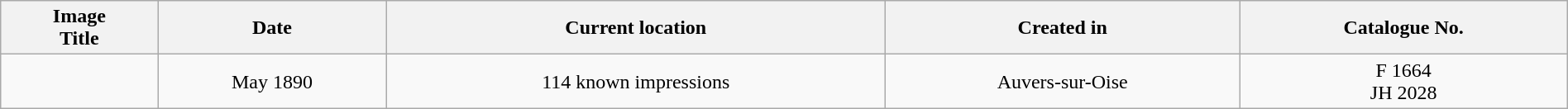<table class="wikitable sortable" style="font-size:100%; text-align: center; width:100%">
<tr>
<th>Image<br>Title</th>
<th>Date</th>
<th>Current location</th>
<th>Created in</th>
<th>Catalogue No.</th>
</tr>
<tr>
<td></td>
<td>May 1890</td>
<td>114 known impressions</td>
<td>Auvers-sur-Oise</td>
<td>F 1664<br>JH 2028</td>
</tr>
</table>
